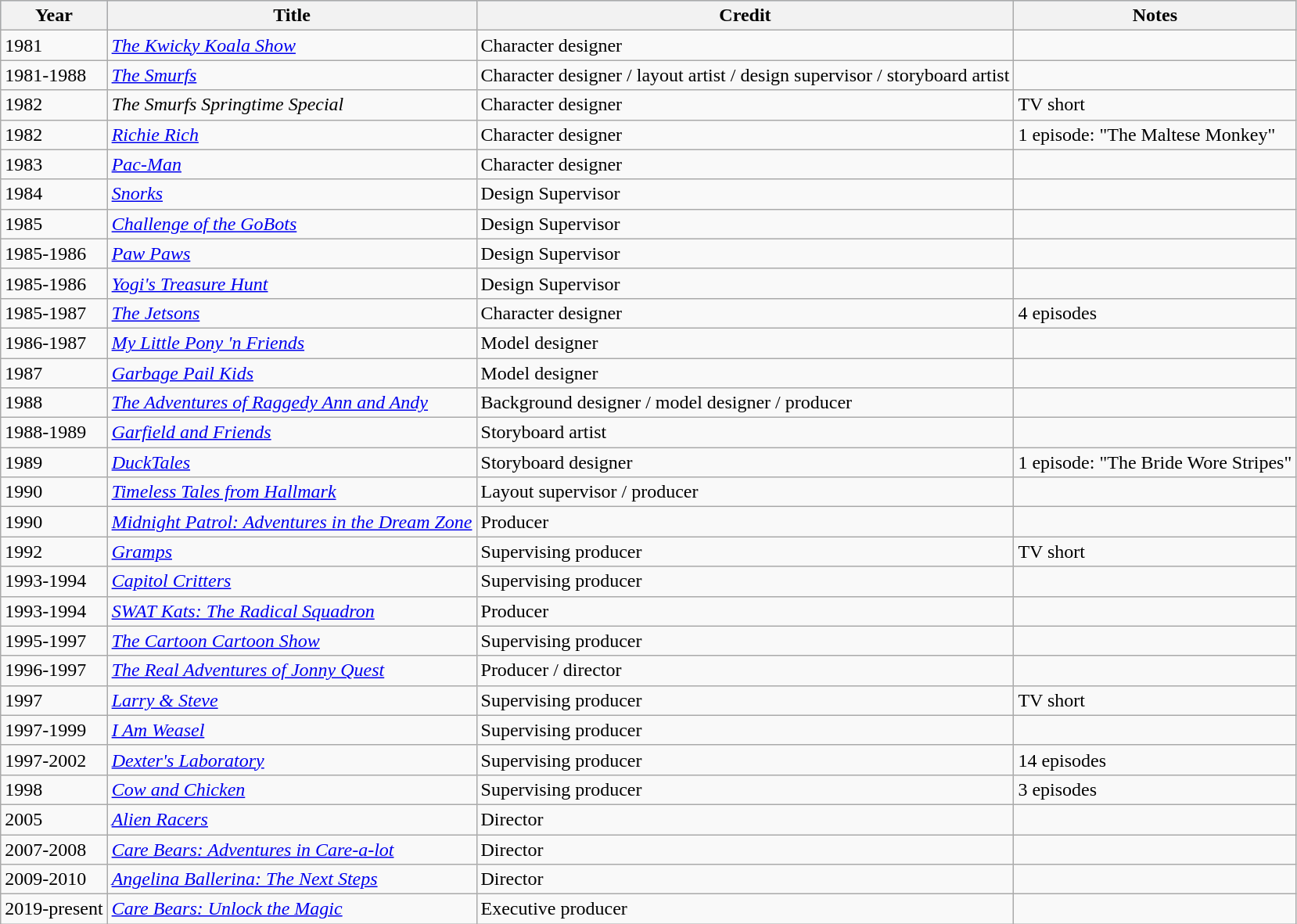<table class="wikitable">
<tr style="background:#b0c4de; text-align:center;">
<th>Year</th>
<th>Title</th>
<th>Credit</th>
<th>Notes</th>
</tr>
<tr>
<td>1981</td>
<td><em><a href='#'>The Kwicky Koala Show</a></em></td>
<td>Character designer</td>
<td></td>
</tr>
<tr>
<td>1981-1988</td>
<td><em><a href='#'>The Smurfs</a></em></td>
<td>Character designer / layout artist / design supervisor / storyboard artist</td>
<td></td>
</tr>
<tr>
<td>1982</td>
<td><em>The Smurfs Springtime Special</em></td>
<td>Character designer</td>
<td>TV short</td>
</tr>
<tr>
<td>1982</td>
<td><em><a href='#'>Richie Rich</a></em></td>
<td>Character designer</td>
<td>1 episode: "The Maltese Monkey"</td>
</tr>
<tr>
<td>1983</td>
<td><em><a href='#'>Pac-Man</a></em></td>
<td>Character designer</td>
<td></td>
</tr>
<tr>
<td>1984</td>
<td><em><a href='#'>Snorks</a></em></td>
<td>Design Supervisor</td>
<td></td>
</tr>
<tr>
<td>1985</td>
<td><em><a href='#'>Challenge of the GoBots</a></em></td>
<td>Design Supervisor</td>
<td></td>
</tr>
<tr>
<td>1985-1986</td>
<td><em><a href='#'>Paw Paws</a></em></td>
<td>Design Supervisor</td>
<td></td>
</tr>
<tr>
<td>1985-1986</td>
<td><em><a href='#'>Yogi's Treasure Hunt</a></em></td>
<td>Design Supervisor</td>
<td></td>
</tr>
<tr>
<td>1985-1987</td>
<td><em><a href='#'>The Jetsons</a></em></td>
<td>Character designer</td>
<td>4 episodes</td>
</tr>
<tr>
<td>1986-1987</td>
<td><em><a href='#'>My Little Pony 'n Friends</a></em></td>
<td>Model designer</td>
<td></td>
</tr>
<tr>
<td>1987</td>
<td><em><a href='#'>Garbage Pail Kids</a></em></td>
<td>Model designer</td>
<td></td>
</tr>
<tr>
<td>1988</td>
<td><em><a href='#'>The Adventures of Raggedy Ann and Andy</a></em></td>
<td>Background designer / model designer / producer</td>
<td></td>
</tr>
<tr>
<td>1988-1989</td>
<td><em><a href='#'>Garfield and Friends</a></em></td>
<td>Storyboard artist</td>
<td></td>
</tr>
<tr>
<td>1989</td>
<td><em><a href='#'>DuckTales</a></em></td>
<td>Storyboard designer</td>
<td>1 episode: "The Bride Wore Stripes"</td>
</tr>
<tr>
<td>1990</td>
<td><em><a href='#'>Timeless Tales from Hallmark</a></em></td>
<td>Layout supervisor / producer</td>
<td></td>
</tr>
<tr>
<td>1990</td>
<td><em><a href='#'>Midnight Patrol: Adventures in the Dream Zone</a></em></td>
<td>Producer</td>
<td></td>
</tr>
<tr>
<td>1992</td>
<td><em><a href='#'>Gramps</a></em></td>
<td>Supervising producer</td>
<td>TV short</td>
</tr>
<tr>
<td>1993-1994</td>
<td><em><a href='#'>Capitol Critters</a></em></td>
<td>Supervising producer</td>
<td></td>
</tr>
<tr>
<td>1993-1994</td>
<td><em><a href='#'>SWAT Kats: The Radical Squadron</a></em></td>
<td>Producer</td>
<td></td>
</tr>
<tr>
<td>1995-1997</td>
<td><em><a href='#'>The Cartoon Cartoon Show</a></em></td>
<td>Supervising producer</td>
<td></td>
</tr>
<tr>
<td>1996-1997</td>
<td><em><a href='#'>The Real Adventures of Jonny Quest</a></em></td>
<td>Producer / director</td>
<td></td>
</tr>
<tr>
<td>1997</td>
<td><em><a href='#'>Larry & Steve</a></em></td>
<td>Supervising producer</td>
<td>TV short</td>
</tr>
<tr>
<td>1997-1999</td>
<td><em><a href='#'>I Am Weasel</a></em></td>
<td>Supervising producer</td>
<td></td>
</tr>
<tr>
<td>1997-2002</td>
<td><em><a href='#'>Dexter's Laboratory</a></em></td>
<td>Supervising producer</td>
<td>14 episodes</td>
</tr>
<tr>
<td>1998</td>
<td><em><a href='#'>Cow and Chicken</a></em></td>
<td>Supervising producer</td>
<td>3 episodes</td>
</tr>
<tr>
<td>2005</td>
<td><em><a href='#'>Alien Racers</a></em></td>
<td>Director</td>
<td></td>
</tr>
<tr>
<td>2007-2008</td>
<td><em><a href='#'>Care Bears: Adventures in Care-a-lot</a></em></td>
<td>Director</td>
<td></td>
</tr>
<tr>
<td>2009-2010</td>
<td><em><a href='#'>Angelina Ballerina: The Next Steps</a></em></td>
<td>Director</td>
<td></td>
</tr>
<tr>
<td>2019-present</td>
<td><em><a href='#'>Care Bears: Unlock the Magic</a></em></td>
<td>Executive producer</td>
<td></td>
</tr>
</table>
